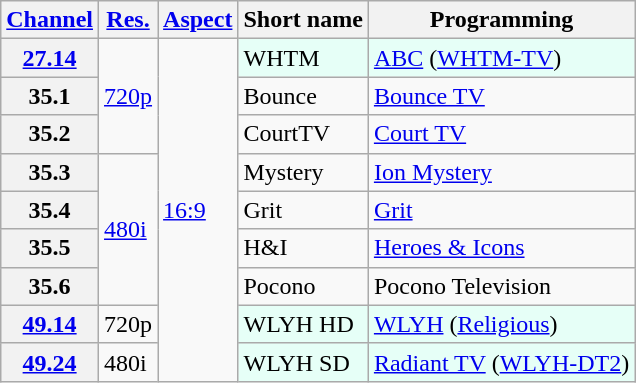<table class="wikitable">
<tr>
<th><a href='#'>Channel</a></th>
<th><a href='#'>Res.</a></th>
<th><a href='#'>Aspect</a></th>
<th>Short name</th>
<th>Programming</th>
</tr>
<tr>
<th scope= "row"><a href='#'>27.14</a></th>
<td rowspan=3><a href='#'>720p</a></td>
<td rowspan=9><a href='#'>16:9</a></td>
<td style="background-color: #E6FFF7;">WHTM</td>
<td style="background-color: #E6FFF7;"><a href='#'>ABC</a> (<a href='#'>WHTM-TV</a>)</td>
</tr>
<tr>
<th scope= "row">35.1</th>
<td>Bounce</td>
<td><a href='#'>Bounce TV</a></td>
</tr>
<tr>
<th scope= "row">35.2</th>
<td>CourtTV</td>
<td><a href='#'>Court TV</a></td>
</tr>
<tr>
<th scope= "row">35.3</th>
<td rowspan=4><a href='#'>480i</a></td>
<td>Mystery</td>
<td><a href='#'>Ion Mystery</a></td>
</tr>
<tr>
<th scope= "row">35.4</th>
<td>Grit</td>
<td><a href='#'>Grit</a></td>
</tr>
<tr>
<th scope= "row">35.5</th>
<td>H&I</td>
<td><a href='#'>Heroes & Icons</a></td>
</tr>
<tr>
<th scope= "row">35.6</th>
<td>Pocono</td>
<td>Pocono Television</td>
</tr>
<tr>
<th scope= "row"><a href='#'>49.14</a></th>
<td>720p</td>
<td style="background-color: #E6FFF7;">WLYH HD</td>
<td style="background-color: #E6FFF7;"><a href='#'>WLYH</a> (<a href='#'>Religious</a>)</td>
</tr>
<tr>
<th scope= "row"><a href='#'>49.24</a></th>
<td>480i</td>
<td style="background-color: #E6FFF7;">WLYH SD</td>
<td style="background-color: #E6FFF7;"><a href='#'>Radiant TV</a> (<a href='#'>WLYH-DT2</a>)</td>
</tr>
</table>
